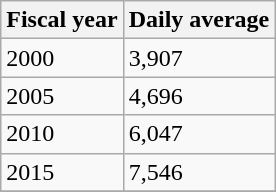<table class="wikitable">
<tr>
<th>Fiscal year</th>
<th>Daily average</th>
</tr>
<tr>
<td>2000</td>
<td>3,907</td>
</tr>
<tr>
<td>2005</td>
<td>4,696</td>
</tr>
<tr>
<td>2010</td>
<td>6,047</td>
</tr>
<tr>
<td>2015</td>
<td>7,546</td>
</tr>
<tr>
</tr>
</table>
